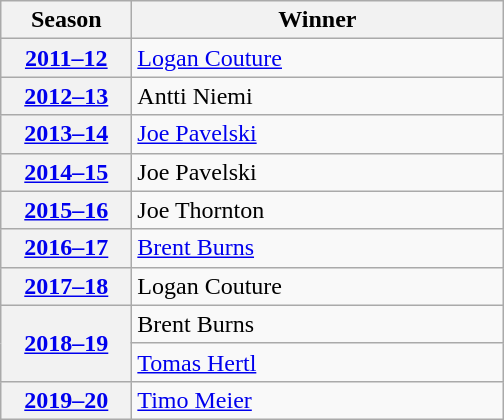<table class="wikitable">
<tr>
<th scope="col" style="width:5em">Season</th>
<th scope="col" style="width:15em">Winner</th>
</tr>
<tr>
<th scope="row"><a href='#'>2011–12</a></th>
<td><a href='#'>Logan Couture</a></td>
</tr>
<tr>
<th scope="row"><a href='#'>2012–13</a></th>
<td>Antti Niemi</td>
</tr>
<tr>
<th scope="row"><a href='#'>2013–14</a></th>
<td><a href='#'>Joe Pavelski</a></td>
</tr>
<tr>
<th scope="row"><a href='#'>2014–15</a></th>
<td>Joe Pavelski</td>
</tr>
<tr>
<th scope="row"><a href='#'>2015–16</a></th>
<td>Joe Thornton</td>
</tr>
<tr>
<th scope="row"><a href='#'>2016–17</a></th>
<td><a href='#'>Brent Burns</a></td>
</tr>
<tr>
<th scope="row"><a href='#'>2017–18</a></th>
<td>Logan Couture</td>
</tr>
<tr>
<th scope="row" rowspan="2"><a href='#'>2018–19</a></th>
<td>Brent Burns</td>
</tr>
<tr>
<td><a href='#'>Tomas Hertl</a></td>
</tr>
<tr>
<th scope="row"><a href='#'>2019–20</a></th>
<td><a href='#'>Timo Meier</a></td>
</tr>
</table>
